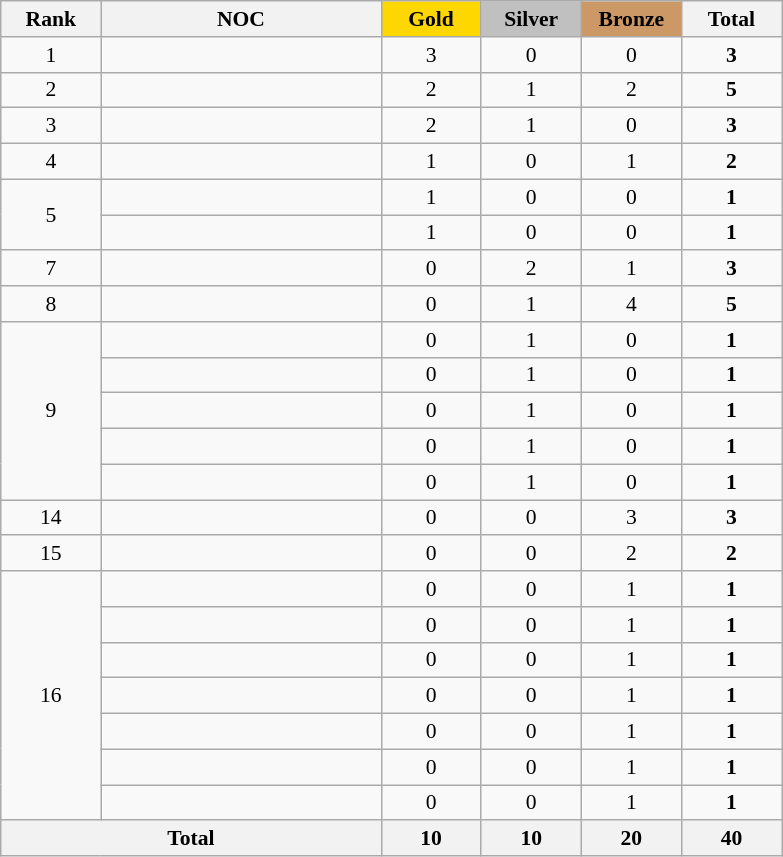<table class="wikitable sortable" style="text-align:center; font-size:90%">
<tr>
<th width=60>Rank</th>
<th width=180>NOC</th>
<th width=60 style="background-color:gold">Gold</th>
<th width=60 style="background-color:silver">Silver</th>
<th width=60 style="background-color:#cc9966">Bronze</th>
<th width=60>Total</th>
</tr>
<tr>
<td>1</td>
<td style="text-align:left;"></td>
<td>3</td>
<td>0</td>
<td>0</td>
<td><strong>3</strong></td>
</tr>
<tr>
<td>2</td>
<td style="text-align:left;"></td>
<td>2</td>
<td>1</td>
<td>2</td>
<td><strong>5</strong></td>
</tr>
<tr>
<td>3</td>
<td style="text-align:left;"></td>
<td>2</td>
<td>1</td>
<td>0</td>
<td><strong>3</strong></td>
</tr>
<tr>
<td>4</td>
<td style="text-align:left;"></td>
<td>1</td>
<td>0</td>
<td>1</td>
<td><strong>2</strong></td>
</tr>
<tr>
<td rowspan="2">5</td>
<td style="text-align:left;"></td>
<td>1</td>
<td>0</td>
<td>0</td>
<td><strong>1</strong></td>
</tr>
<tr>
<td style="text-align:left;"></td>
<td>1</td>
<td>0</td>
<td>0</td>
<td><strong>1</strong></td>
</tr>
<tr>
<td>7</td>
<td style="text-align:left;"></td>
<td>0</td>
<td>2</td>
<td>1</td>
<td><strong>3</strong></td>
</tr>
<tr>
<td>8</td>
<td style="text-align:left;"></td>
<td>0</td>
<td>1</td>
<td>4</td>
<td><strong>5</strong></td>
</tr>
<tr>
<td rowspan="5">9</td>
<td style="text-align:left;"></td>
<td>0</td>
<td>1</td>
<td>0</td>
<td><strong>1</strong></td>
</tr>
<tr>
<td style="text-align:left;"></td>
<td>0</td>
<td>1</td>
<td>0</td>
<td><strong>1</strong></td>
</tr>
<tr>
<td style="text-align:left;"></td>
<td>0</td>
<td>1</td>
<td>0</td>
<td><strong>1</strong></td>
</tr>
<tr>
<td style="text-align:left;"></td>
<td>0</td>
<td>1</td>
<td>0</td>
<td><strong>1</strong></td>
</tr>
<tr>
<td style="text-align:left;"></td>
<td>0</td>
<td>1</td>
<td>0</td>
<td><strong>1</strong></td>
</tr>
<tr>
<td>14</td>
<td style="text-align:left;"></td>
<td>0</td>
<td>0</td>
<td>3</td>
<td><strong>3</strong></td>
</tr>
<tr>
<td>15</td>
<td style="text-align:left;"></td>
<td>0</td>
<td>0</td>
<td>2</td>
<td><strong>2</strong></td>
</tr>
<tr>
<td rowspan="7">16</td>
<td style="text-align:left;"></td>
<td>0</td>
<td>0</td>
<td>1</td>
<td><strong>1</strong></td>
</tr>
<tr>
<td style="text-align:left;"></td>
<td>0</td>
<td>0</td>
<td>1</td>
<td><strong>1</strong></td>
</tr>
<tr>
<td style="text-align:left;"></td>
<td>0</td>
<td>0</td>
<td>1</td>
<td><strong>1</strong></td>
</tr>
<tr>
<td style="text-align:left;"></td>
<td>0</td>
<td>0</td>
<td>1</td>
<td><strong>1</strong></td>
</tr>
<tr>
<td style="text-align:left;"></td>
<td>0</td>
<td>0</td>
<td>1</td>
<td><strong>1</strong></td>
</tr>
<tr>
<td style="text-align:left;"></td>
<td>0</td>
<td>0</td>
<td>1</td>
<td><strong>1</strong></td>
</tr>
<tr>
<td style="text-align:left;"></td>
<td>0</td>
<td>0</td>
<td>1</td>
<td><strong>1</strong></td>
</tr>
<tr>
<th colspan="2">Total</th>
<th>10</th>
<th>10</th>
<th>20</th>
<th>40</th>
</tr>
</table>
